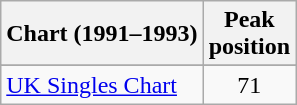<table class="wikitable sortable">
<tr>
<th align="left">Chart (1991–1993)</th>
<th style="text-align:center;">Peak<br>position</th>
</tr>
<tr>
</tr>
<tr>
<td align="left"><a href='#'>UK Singles Chart</a></td>
<td style="text-align:center;">71</td>
</tr>
</table>
